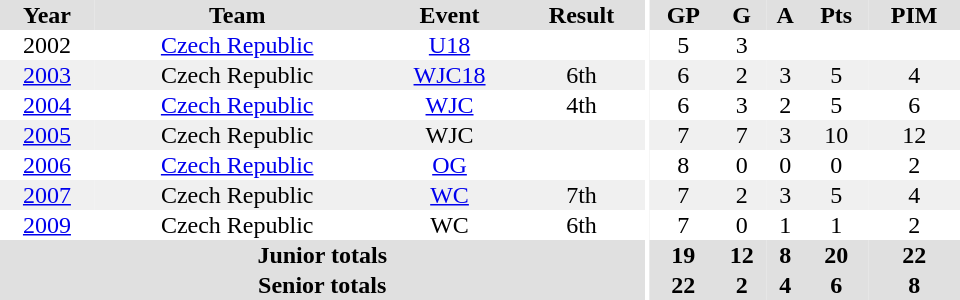<table border="0" cellpadding="1" cellspacing="0" ID="Table3" style="text-align:center; width:40em">
<tr ALIGN="center" bgcolor="#e0e0e0">
<th>Year</th>
<th>Team</th>
<th>Event</th>
<th>Result</th>
<th rowspan="99" bgcolor="#ffffff"></th>
<th>GP</th>
<th>G</th>
<th>A</th>
<th>Pts</th>
<th>PIM</th>
</tr>
<tr>
<td>2002</td>
<td><a href='#'>Czech Republic</a></td>
<td><a href='#'>U18</a></td>
<td></td>
<td>5</td>
<td>3</td>
<td></td>
<td></td>
<td></td>
</tr>
<tr bgcolor="#f0f0f0">
<td><a href='#'>2003</a></td>
<td>Czech Republic</td>
<td><a href='#'>WJC18</a></td>
<td>6th</td>
<td>6</td>
<td>2</td>
<td>3</td>
<td>5</td>
<td>4</td>
</tr>
<tr>
<td><a href='#'>2004</a></td>
<td><a href='#'>Czech Republic</a></td>
<td><a href='#'>WJC</a></td>
<td>4th</td>
<td>6</td>
<td>3</td>
<td>2</td>
<td>5</td>
<td>6</td>
</tr>
<tr bgcolor="#f0f0f0">
<td><a href='#'>2005</a></td>
<td>Czech Republic</td>
<td>WJC</td>
<td></td>
<td>7</td>
<td>7</td>
<td>3</td>
<td>10</td>
<td>12</td>
</tr>
<tr>
<td><a href='#'>2006</a></td>
<td><a href='#'>Czech Republic</a></td>
<td><a href='#'>OG</a></td>
<td></td>
<td>8</td>
<td>0</td>
<td>0</td>
<td>0</td>
<td>2</td>
</tr>
<tr bgcolor="#f0f0f0">
<td><a href='#'>2007</a></td>
<td>Czech Republic</td>
<td><a href='#'>WC</a></td>
<td>7th</td>
<td>7</td>
<td>2</td>
<td>3</td>
<td>5</td>
<td>4</td>
</tr>
<tr>
<td><a href='#'>2009</a></td>
<td>Czech Republic</td>
<td>WC</td>
<td>6th</td>
<td>7</td>
<td>0</td>
<td>1</td>
<td>1</td>
<td>2</td>
</tr>
<tr bgcolor="#e0e0e0">
<th colspan=4>Junior totals</th>
<th>19</th>
<th>12</th>
<th>8</th>
<th>20</th>
<th>22</th>
</tr>
<tr bgcolor="#e0e0e0">
<th colspan=4>Senior totals</th>
<th>22</th>
<th>2</th>
<th>4</th>
<th>6</th>
<th>8</th>
</tr>
</table>
